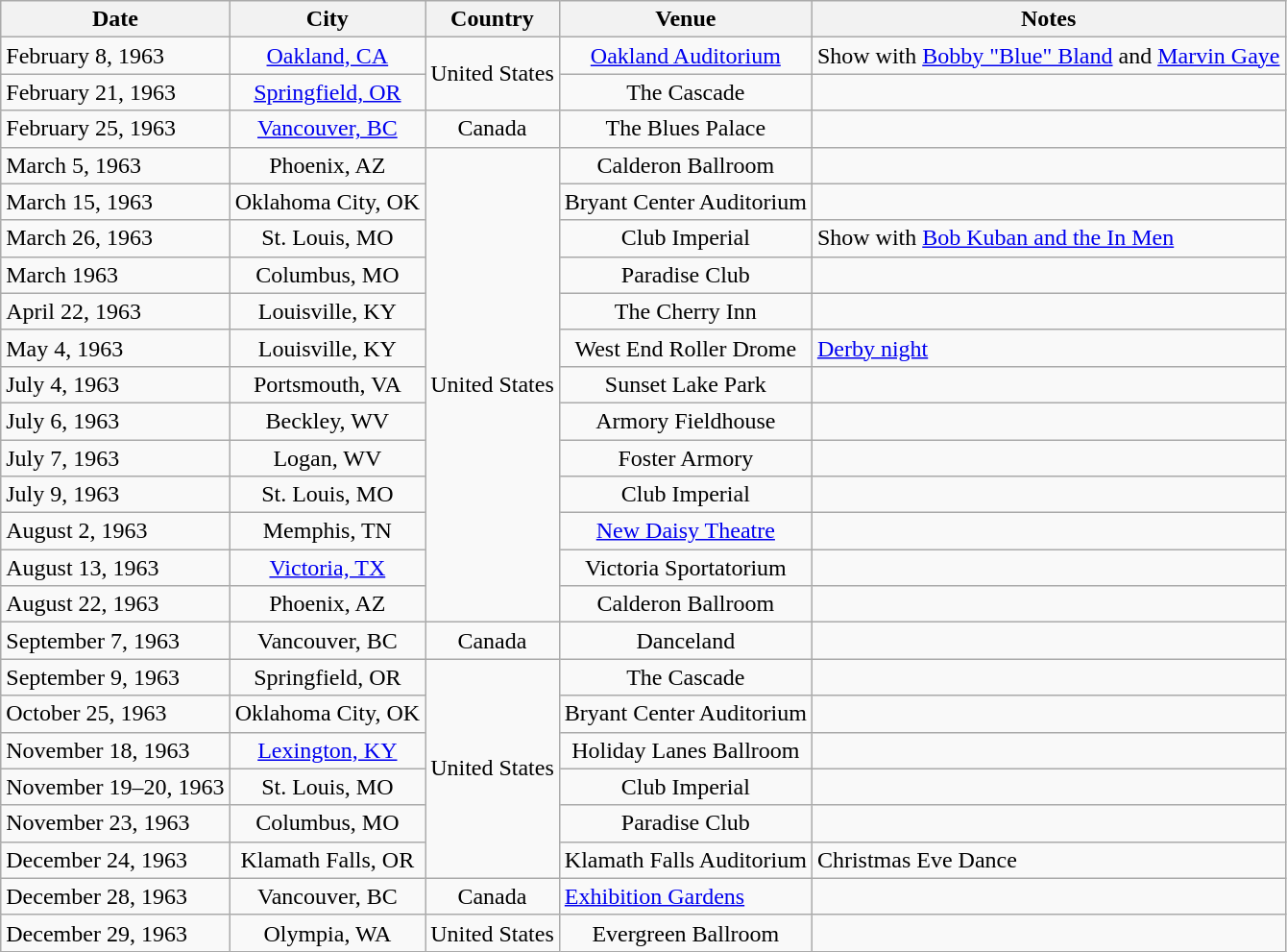<table class="wikitable">
<tr>
<th>Date</th>
<th>City</th>
<th>Country</th>
<th>Venue</th>
<th>Notes</th>
</tr>
<tr>
<td>February 8, 1963</td>
<td align="center"><a href='#'>Oakland, CA</a></td>
<td align="center" rowspan="2">United States</td>
<td align="center"><a href='#'>Oakland Auditorium</a></td>
<td>Show with <a href='#'>Bobby "Blue" Bland</a> and <a href='#'>Marvin Gaye</a></td>
</tr>
<tr>
<td>February 21, 1963</td>
<td align="center"><a href='#'>Springfield, OR</a></td>
<td align="center">The Cascade</td>
<td></td>
</tr>
<tr>
<td>February 25, 1963</td>
<td align="center"><a href='#'>Vancouver, BC</a></td>
<td align="center">Canada</td>
<td align="center">The Blues Palace</td>
<td></td>
</tr>
<tr>
<td>March 5, 1963</td>
<td align="center">Phoenix, AZ</td>
<td rowspan="13" align="center">United States</td>
<td align="center">Calderon Ballroom</td>
<td></td>
</tr>
<tr>
<td>March 15, 1963</td>
<td align="center">Oklahoma City, OK</td>
<td align="center">Bryant Center Auditorium</td>
<td></td>
</tr>
<tr>
<td>March 26, 1963</td>
<td align="center">St. Louis, MO</td>
<td align="center">Club Imperial</td>
<td>Show with <a href='#'>Bob Kuban and the In Men</a></td>
</tr>
<tr>
<td>March 1963</td>
<td align="center">Columbus, MO</td>
<td align="center">Paradise Club</td>
<td></td>
</tr>
<tr>
<td>April 22, 1963</td>
<td align="center">Louisville, KY</td>
<td align="center">The Cherry Inn</td>
<td></td>
</tr>
<tr>
<td>May 4, 1963</td>
<td align="center">Louisville, KY</td>
<td align="center">West End Roller Drome</td>
<td><a href='#'>Derby night</a></td>
</tr>
<tr>
<td>July 4, 1963</td>
<td align="center">Portsmouth, VA</td>
<td align="center">Sunset Lake Park</td>
<td></td>
</tr>
<tr>
<td>July 6, 1963</td>
<td align="center">Beckley, WV</td>
<td align="center">Armory Fieldhouse</td>
<td></td>
</tr>
<tr>
<td>July 7, 1963</td>
<td align="center">Logan, WV</td>
<td align="center">Foster Armory</td>
<td></td>
</tr>
<tr>
<td>July 9, 1963</td>
<td align="center">St. Louis, MO</td>
<td align="center">Club Imperial</td>
<td></td>
</tr>
<tr>
<td>August 2, 1963</td>
<td align="center">Memphis, TN</td>
<td align="center"><a href='#'>New Daisy Theatre</a></td>
<td></td>
</tr>
<tr>
<td>August 13, 1963</td>
<td align="center"><a href='#'>Victoria, TX</a></td>
<td align="center">Victoria Sportatorium</td>
<td></td>
</tr>
<tr>
<td>August 22, 1963</td>
<td align="center">Phoenix, AZ</td>
<td align="center">Calderon Ballroom</td>
<td></td>
</tr>
<tr>
<td>September 7, 1963</td>
<td align="center">Vancouver, BC</td>
<td align="center">Canada</td>
<td align="center">Danceland</td>
<td></td>
</tr>
<tr>
<td>September 9, 1963</td>
<td align="center">Springfield, OR</td>
<td align="center" rowspan="6">United States</td>
<td align="center">The Cascade</td>
<td></td>
</tr>
<tr>
<td>October 25, 1963</td>
<td align="center">Oklahoma City, OK</td>
<td align="center">Bryant Center Auditorium</td>
<td></td>
</tr>
<tr>
<td>November 18, 1963</td>
<td align="center"><a href='#'>Lexington, KY</a></td>
<td align="center">Holiday Lanes Ballroom</td>
<td></td>
</tr>
<tr>
<td>November 19–20, 1963</td>
<td align="center">St. Louis, MO</td>
<td align="center">Club Imperial</td>
<td></td>
</tr>
<tr>
<td>November 23, 1963</td>
<td align="center">Columbus, MO</td>
<td align="center">Paradise Club</td>
<td></td>
</tr>
<tr>
<td>December 24, 1963</td>
<td align="center">Klamath Falls, OR</td>
<td align="center">Klamath Falls Auditorium</td>
<td>Christmas Eve Dance</td>
</tr>
<tr>
<td>December 28, 1963</td>
<td align="center">Vancouver, BC</td>
<td align="center">Canada</td>
<td><a href='#'>Exhibition Gardens</a></td>
<td></td>
</tr>
<tr>
<td>December 29, 1963</td>
<td align="center">Olympia, WA</td>
<td align="center">United States</td>
<td align="center">Evergreen Ballroom</td>
<td></td>
</tr>
</table>
